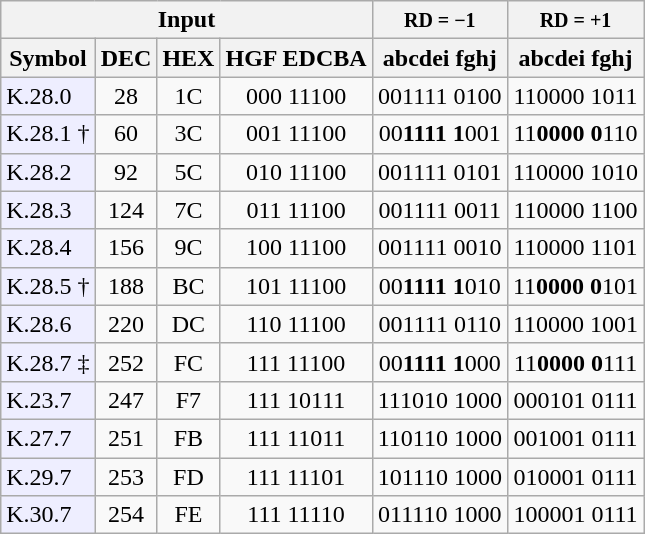<table class="wikitable" style="text-align:center">
<tr>
<th colspan="4">Input</th>
<th><small>RD = −1</small></th>
<th><small>RD = +1</small></th>
</tr>
<tr>
<th>Symbol</th>
<th>DEC</th>
<th>HEX</th>
<th>HGF EDCBA</th>
<th>abcdei fghj</th>
<th>abcdei fghj</th>
</tr>
<tr>
<td align="left" style="background:#EEEEFF;">K.28.0</td>
<td>28</td>
<td>1C</td>
<td>000 11100</td>
<td>001111 0100</td>
<td>110000 1011</td>
</tr>
<tr>
<td align="left" style="background:#EEEEFF;">K.28.1 †</td>
<td>60</td>
<td>3C</td>
<td>001 11100</td>
<td>00<strong>1111 1</strong>001</td>
<td>11<strong>0000 0</strong>110</td>
</tr>
<tr>
<td align="left" style="background:#EEEEFF;">K.28.2 </td>
<td>92</td>
<td>5C</td>
<td>010 11100</td>
<td>001111 0101</td>
<td>110000 1010</td>
</tr>
<tr>
<td align="left" style="background:#EEEEFF;">K.28.3 </td>
<td>124</td>
<td>7C</td>
<td>011 11100</td>
<td>001111 0011</td>
<td>110000 1100</td>
</tr>
<tr>
<td align="left" style="background:#EEEEFF;">K.28.4 </td>
<td>156</td>
<td>9C</td>
<td>100 11100</td>
<td>001111 0010</td>
<td>110000 1101</td>
</tr>
<tr>
<td align="left" style="background:#EEEEFF;">K.28.5 †</td>
<td>188</td>
<td>BC</td>
<td>101 11100</td>
<td>00<strong>1111 1</strong>010</td>
<td>11<strong>0000 0</strong>101</td>
</tr>
<tr>
<td align="left" style="background:#EEEEFF;">K.28.6 </td>
<td>220</td>
<td>DC</td>
<td>110 11100</td>
<td>001111 0110</td>
<td>110000 1001</td>
</tr>
<tr>
<td align="left" style="background:#EEEEFF;">K.28.7 ‡</td>
<td>252</td>
<td>FC</td>
<td>111 11100</td>
<td>00<strong>1111 1</strong>000</td>
<td>11<strong>0000 0</strong>111</td>
</tr>
<tr>
<td align="left" style="background:#EEEEFF;">K.23.7 </td>
<td>247</td>
<td>F7</td>
<td>111 10111</td>
<td>111010 1000</td>
<td>000101 0111</td>
</tr>
<tr>
<td align="left" style="background:#EEEEFF;">K.27.7 </td>
<td>251</td>
<td>FB</td>
<td>111 11011</td>
<td>110110 1000</td>
<td>001001 0111</td>
</tr>
<tr>
<td align="left" style="background:#EEEEFF;">K.29.7 </td>
<td>253</td>
<td>FD</td>
<td>111 11101</td>
<td>101110 1000</td>
<td>010001 0111</td>
</tr>
<tr>
<td align="left" style="background:#EEEEFF;">K.30.7 </td>
<td>254</td>
<td>FE</td>
<td>111 11110</td>
<td>011110 1000</td>
<td>100001 0111</td>
</tr>
</table>
